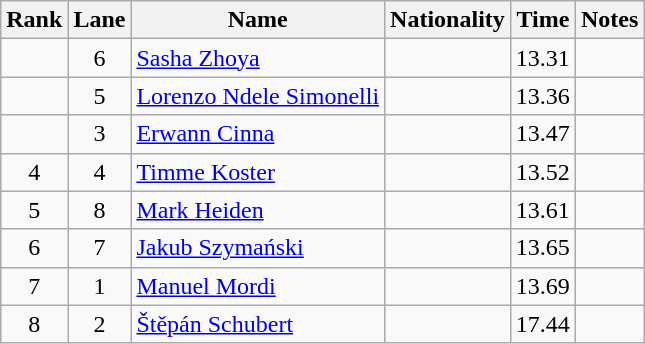<table class="wikitable sortable" style="text-align:center">
<tr>
<th>Rank</th>
<th>Lane</th>
<th>Name</th>
<th>Nationality</th>
<th>Time</th>
<th>Notes</th>
</tr>
<tr>
<td></td>
<td>6</td>
<td align=left><a href='#'>Sasha Zhoya</a></td>
<td align=left></td>
<td>13.31</td>
<td></td>
</tr>
<tr>
<td></td>
<td>5</td>
<td align=left><a href='#'>Lorenzo Ndele Simonelli</a></td>
<td align=left></td>
<td>13.36</td>
<td></td>
</tr>
<tr>
<td></td>
<td>3</td>
<td align=left><a href='#'>Erwann Cinna</a></td>
<td align=left></td>
<td>13.47</td>
<td></td>
</tr>
<tr>
<td>4</td>
<td>4</td>
<td align=left><a href='#'>Timme Koster</a></td>
<td align=left></td>
<td>13.52</td>
<td></td>
</tr>
<tr>
<td>5</td>
<td>8</td>
<td align=left><a href='#'>Mark Heiden</a></td>
<td align=left></td>
<td>13.61</td>
<td></td>
</tr>
<tr>
<td>6</td>
<td>7</td>
<td align=left><a href='#'>Jakub Szymański</a></td>
<td align=left></td>
<td>13.65</td>
<td></td>
</tr>
<tr>
<td>7</td>
<td>1</td>
<td align=left><a href='#'>Manuel Mordi</a></td>
<td align=left></td>
<td>13.69</td>
<td></td>
</tr>
<tr>
<td>8</td>
<td>2</td>
<td align=left><a href='#'>Štěpán Schubert</a></td>
<td align=left></td>
<td>17.44</td>
<td></td>
</tr>
</table>
